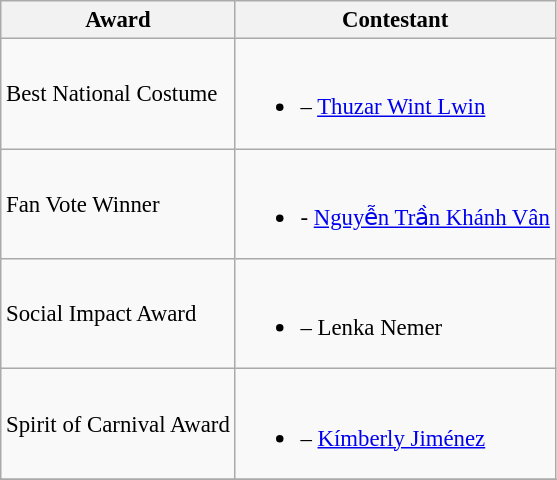<table class="wikitable sortable unsortable" style="font-size: 95%;">
<tr>
<th>Award</th>
<th>Contestant</th>
</tr>
<tr>
<td>Best National Costume</td>
<td><br><ul><li> – <a href='#'>Thuzar Wint Lwin</a></li></ul></td>
</tr>
<tr>
<td>Fan Vote Winner</td>
<td><br><ul><li> - <a href='#'>Nguyễn Trần Khánh Vân</a></li></ul></td>
</tr>
<tr>
<td>Social Impact Award</td>
<td><br><ul><li> – Lenka Nemer</li></ul></td>
</tr>
<tr>
<td>Spirit of Carnival Award</td>
<td><br><ul><li> – <a href='#'>Kímberly Jiménez</a></li></ul></td>
</tr>
<tr>
</tr>
</table>
